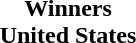<table cellspacing=0 width=100%>
<tr>
<td align=center></td>
</tr>
<tr>
<td align=center><strong>Winners<br>United States</strong></td>
</tr>
</table>
